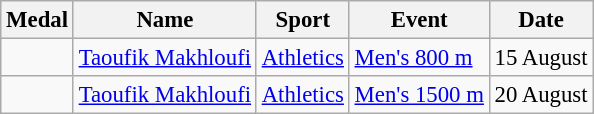<table class="wikitable sortable"  style="font-size:95%">
<tr>
<th>Medal</th>
<th>Name</th>
<th>Sport</th>
<th>Event</th>
<th>Date</th>
</tr>
<tr>
<td></td>
<td><a href='#'>Taoufik Makhloufi</a></td>
<td><a href='#'>Athletics</a></td>
<td><a href='#'>Men's 800 m</a></td>
<td>15 August</td>
</tr>
<tr>
<td></td>
<td><a href='#'>Taoufik Makhloufi</a></td>
<td><a href='#'>Athletics</a></td>
<td><a href='#'>Men's 1500 m</a></td>
<td>20 August</td>
</tr>
</table>
